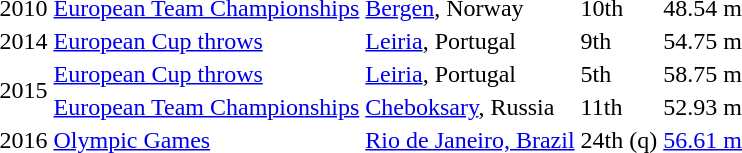<table>
<tr>
<td>2010</td>
<td><a href='#'>European Team Championships</a></td>
<td><a href='#'>Bergen</a>, Norway</td>
<td>10th</td>
<td>48.54 m</td>
</tr>
<tr>
<td>2014</td>
<td><a href='#'>European Cup throws</a></td>
<td><a href='#'>Leiria</a>, Portugal</td>
<td>9th</td>
<td>54.75 m</td>
</tr>
<tr>
<td rowspan="2">2015</td>
<td><a href='#'>European Cup throws</a></td>
<td><a href='#'>Leiria</a>, Portugal</td>
<td>5th</td>
<td>58.75 m</td>
</tr>
<tr>
<td><a href='#'>European Team Championships</a></td>
<td><a href='#'>Cheboksary</a>, Russia</td>
<td>11th</td>
<td>52.93 m</td>
</tr>
<tr>
<td>2016</td>
<td><a href='#'>Olympic Games</a></td>
<td><a href='#'>Rio de Janeiro, Brazil</a></td>
<td>24th (q)</td>
<td><a href='#'>56.61 m</a></td>
</tr>
</table>
